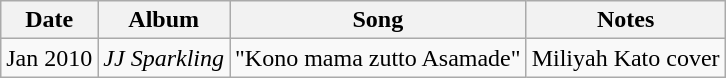<table class="wikitable">
<tr>
<th>Date</th>
<th>Album</th>
<th>Song</th>
<th>Notes</th>
</tr>
<tr>
<td>Jan 2010</td>
<td><em>JJ Sparkling</em></td>
<td>"Kono mama zutto Asamade"</td>
<td>Miliyah Kato cover</td>
</tr>
</table>
